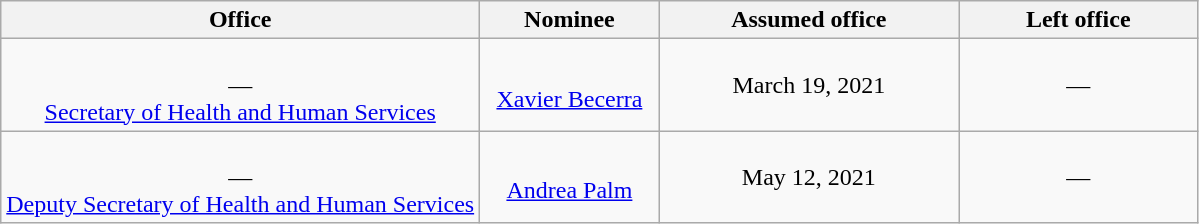<table class="wikitable sortable" style="text-align:center">
<tr>
<th style="width:40%;">Office</th>
<th style="width:15%;">Nominee</th>
<th style="width:25%;" data-sort-type="date">Assumed office</th>
<th style="width:20%;" data-sort-type="date">Left office</th>
</tr>
<tr>
<td><br>—<br><a href='#'>Secretary of Health and Human Services</a></td>
<td><br><a href='#'>Xavier Becerra</a></td>
<td>March 19, 2021<br></td>
<td>—</td>
</tr>
<tr>
<td><br>—<br><a href='#'>Deputy Secretary of Health and Human Services</a></td>
<td><br><a href='#'>Andrea Palm</a></td>
<td>May 12, 2021<br></td>
<td>—</td>
</tr>
</table>
